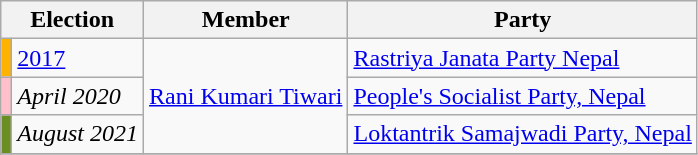<table class="wikitable">
<tr>
<th colspan="2">Election</th>
<th>Member</th>
<th>Party</th>
</tr>
<tr>
<td style="background-color:#ffb300"></td>
<td><a href='#'>2017</a></td>
<td rowspan="3"><a href='#'>Rani Kumari Tiwari</a></td>
<td><a href='#'>Rastriya Janata Party Nepal</a></td>
</tr>
<tr>
<td style="background-color:pink"></td>
<td><em>April 2020</em></td>
<td><a href='#'>People's Socialist Party, Nepal</a></td>
</tr>
<tr>
<td style="background-color:olivedrab"></td>
<td><em>August 2021</em></td>
<td><a href='#'>Loktantrik Samajwadi Party, Nepal</a></td>
</tr>
<tr>
</tr>
</table>
